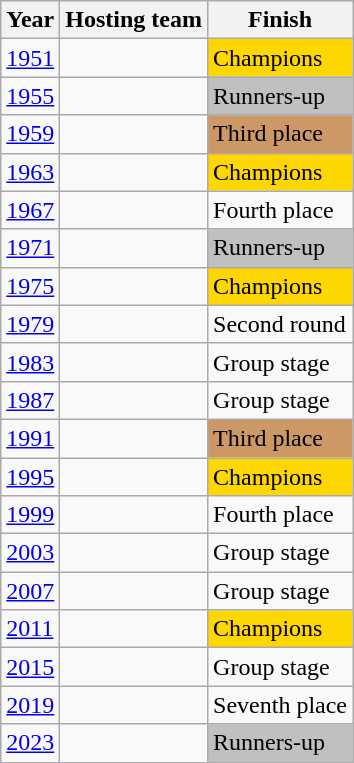<table class="wikitable sortable">
<tr>
<th>Year</th>
<th>Hosting team</th>
<th>Finish</th>
</tr>
<tr>
<td><a href='#'>1951</a></td>
<td></td>
<td bgcolor=Gold>Champions</td>
</tr>
<tr>
<td><a href='#'>1955</a></td>
<td></td>
<td bgcolor=Silver>Runners-up</td>
</tr>
<tr>
<td><a href='#'>1959</a></td>
<td></td>
<td bgcolor=#cc9966>Third place</td>
</tr>
<tr>
<td><a href='#'>1963</a></td>
<td></td>
<td bgcolor=Gold>Champions</td>
</tr>
<tr>
<td><a href='#'>1967</a></td>
<td></td>
<td>Fourth place</td>
</tr>
<tr>
<td><a href='#'>1971</a></td>
<td></td>
<td bgcolor=Silver>Runners-up</td>
</tr>
<tr>
<td><a href='#'>1975</a></td>
<td></td>
<td bgcolor=Gold>Champions</td>
</tr>
<tr>
<td><a href='#'>1979</a></td>
<td></td>
<td>Second round</td>
</tr>
<tr>
<td><a href='#'>1983</a></td>
<td></td>
<td>Group stage</td>
</tr>
<tr>
<td><a href='#'>1987</a></td>
<td></td>
<td>Group stage</td>
</tr>
<tr>
<td><a href='#'>1991</a></td>
<td></td>
<td bgcolor=#cc9966>Third place</td>
</tr>
<tr>
<td><a href='#'>1995</a></td>
<td></td>
<td bgcolor=Gold>Champions</td>
</tr>
<tr>
<td><a href='#'>1999</a></td>
<td></td>
<td>Fourth place</td>
</tr>
<tr>
<td><a href='#'>2003</a></td>
<td></td>
<td>Group stage</td>
</tr>
<tr>
<td><a href='#'>2007</a></td>
<td></td>
<td>Group stage</td>
</tr>
<tr>
<td><a href='#'>2011</a></td>
<td></td>
<td bgcolor=Gold>Champions</td>
</tr>
<tr>
<td><a href='#'>2015</a></td>
<td></td>
<td>Group stage</td>
</tr>
<tr>
<td><a href='#'>2019</a></td>
<td></td>
<td>Seventh place</td>
</tr>
<tr>
<td><a href='#'>2023</a></td>
<td></td>
<td bgcolor=Silver>Runners-up</td>
</tr>
</table>
